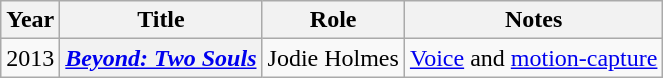<table class="wikitable sortable plainrowheaders">
<tr>
<th scope="col">Year</th>
<th scope="col">Title</th>
<th scope="col">Role</th>
<th scope="col" class="unsortable">Notes</th>
</tr>
<tr>
<td>2013</td>
<th scope="row"><em><a href='#'>Beyond: Two Souls</a></em></th>
<td>Jodie Holmes</td>
<td><a href='#'>Voice</a> and <a href='#'>motion-capture</a></td>
</tr>
</table>
